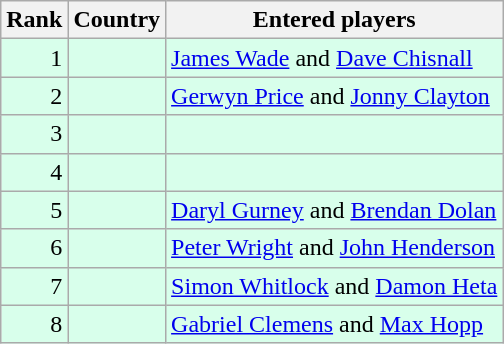<table class="wikitable">
<tr>
<th>Rank</th>
<th>Country</th>
<th>Entered players</th>
</tr>
<tr style="background:#d8ffeb;">
<td align=right>1</td>
<td></td>
<td><a href='#'>James Wade</a> and <a href='#'>Dave Chisnall</a></td>
</tr>
<tr style="background:#d8ffeb;">
<td align=right>2</td>
<td></td>
<td><a href='#'>Gerwyn Price</a> and <a href='#'>Jonny Clayton</a></td>
</tr>
<tr style="background:#d8ffeb;">
<td align=right>3</td>
<td></td>
<td></td>
</tr>
<tr style="background:#d8ffeb;">
<td align=right>4</td>
<td></td>
<td></td>
</tr>
<tr style="background:#d8ffeb;">
<td align=right>5</td>
<td></td>
<td><a href='#'>Daryl Gurney</a> and <a href='#'>Brendan Dolan</a></td>
</tr>
<tr style="background:#d8ffeb;">
<td align=right>6</td>
<td></td>
<td><a href='#'>Peter Wright</a> and <a href='#'>John Henderson</a></td>
</tr>
<tr style="background:#d8ffeb;">
<td align=right>7</td>
<td></td>
<td><a href='#'>Simon Whitlock</a> and <a href='#'>Damon Heta</a></td>
</tr>
<tr style="background:#d8ffeb;">
<td align=right>8</td>
<td></td>
<td><a href='#'>Gabriel Clemens</a> and <a href='#'>Max Hopp</a></td>
</tr>
</table>
